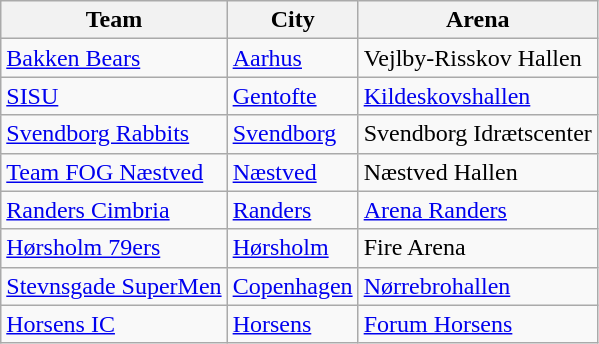<table class="wikitable">
<tr>
<th>Team</th>
<th>City</th>
<th>Arena</th>
</tr>
<tr>
<td><a href='#'>Bakken Bears</a></td>
<td><a href='#'>Aarhus</a></td>
<td>Vejlby-Risskov Hallen</td>
</tr>
<tr>
<td><a href='#'>SISU</a></td>
<td><a href='#'>Gentofte</a></td>
<td><a href='#'>Kildeskovshallen</a></td>
</tr>
<tr>
<td><a href='#'>Svendborg Rabbits</a></td>
<td><a href='#'>Svendborg</a></td>
<td>Svendborg Idrætscenter</td>
</tr>
<tr>
<td><a href='#'>Team FOG Næstved</a></td>
<td><a href='#'>Næstved</a></td>
<td>Næstved Hallen</td>
</tr>
<tr>
<td><a href='#'>Randers Cimbria</a></td>
<td><a href='#'>Randers</a></td>
<td><a href='#'>Arena Randers</a></td>
</tr>
<tr>
<td><a href='#'>Hørsholm 79ers</a></td>
<td><a href='#'>Hørsholm</a></td>
<td>Fire Arena</td>
</tr>
<tr>
<td><a href='#'>Stevnsgade SuperMen</a></td>
<td><a href='#'>Copenhagen</a></td>
<td><a href='#'>Nørrebrohallen</a></td>
</tr>
<tr>
<td><a href='#'>Horsens IC</a></td>
<td><a href='#'>Horsens</a></td>
<td><a href='#'>Forum Horsens</a></td>
</tr>
</table>
